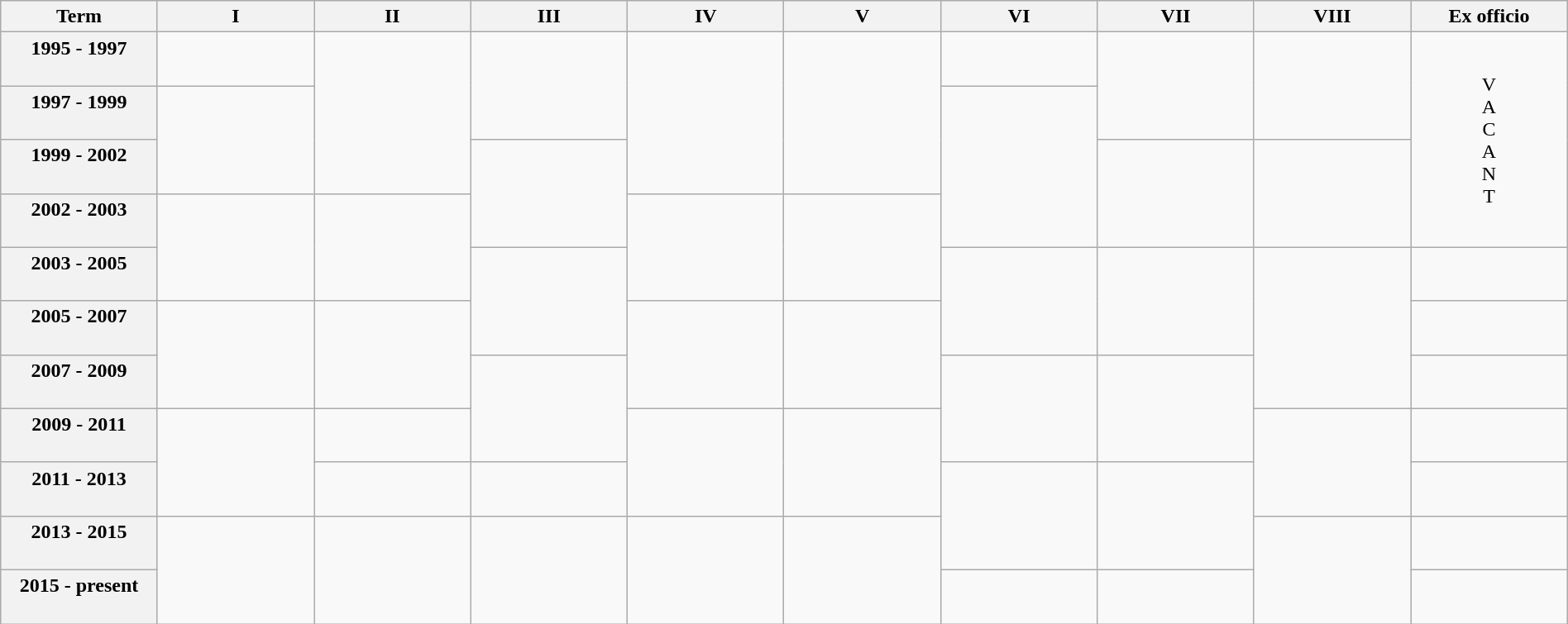<table class="wikitable" width=100%>
<tr>
<th width=10%>Term</th>
<th width=10%>I</th>
<th width=10%>II</th>
<th width=10%>III</th>
<th width=10%>IV</th>
<th width=10%>V</th>
<th width=10%>VI</th>
<th width=10%>VII</th>
<th width=10%>VIII</th>
<th width=10%>Ex officio</th>
</tr>
<tr align="center">
<th>1995 - 1997<br> <br></th>
<td></td>
<td rowspan=3></td>
<td rowspan=2></td>
<td rowspan=3></td>
<td rowspan=3></td>
<td></td>
<td rowspan=2></td>
<td rowspan=2></td>
<td rowspan=4>V <br> A <br> C <br> A <br> N <br> T</td>
</tr>
<tr align="center">
<th>1997 - 1999<br> <br></th>
<td rowspan=2></td>
<td rowspan=3></td>
</tr>
<tr align="center">
<th>1999 - 2002<br> <br></th>
<td rowspan=2></td>
<td rowspan=2></td>
<td rowspan=2></td>
</tr>
<tr align="center">
<th>2002 - 2003<br> <br></th>
<td rowspan=2></td>
<td rowspan=2></td>
<td rowspan=2></td>
<td rowspan=2></td>
</tr>
<tr align="center">
<th>2003 - 2005<br> <br></th>
<td rowspan=2></td>
<td rowspan=2></td>
<td rowspan=2></td>
<td rowspan=3></td>
<td></td>
</tr>
<tr align="center">
<th>2005 - 2007<br> <br></th>
<td rowspan=2></td>
<td rowspan=2></td>
<td rowspan=2></td>
<td rowspan=2></td>
<td></td>
</tr>
<tr align="center">
<th>2007 - 2009<br> <br></th>
<td rowspan=2></td>
<td rowspan=2></td>
<td rowspan=2></td>
<td></td>
</tr>
<tr align="center">
<th>2009 - 2011<br> <br></th>
<td rowspan=2></td>
<td></td>
<td rowspan=2></td>
<td rowspan=2></td>
<td rowspan=2></td>
<td></td>
</tr>
<tr align="center">
<th>2011 - 2013<br> <br></th>
<td></td>
<td></td>
<td rowspan=2></td>
<td rowspan=2></td>
<td></td>
</tr>
<tr align="center">
<th>2013 - 2015<br> <br></th>
<td rowspan=2></td>
<td rowspan=2></td>
<td rowspan=2></td>
<td rowspan=2></td>
<td rowspan=2></td>
<td rowspan=2></td>
<td></td>
</tr>
<tr align="center">
<th>2015 - present<br> <br></th>
<td></td>
<td></td>
<td></td>
</tr>
</table>
